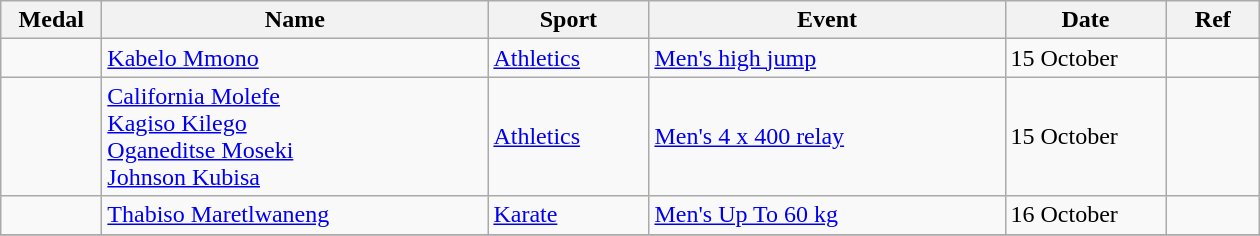<table class="wikitable sortable" style="font-size:100%">
<tr>
<th width="60">Medal</th>
<th width="250">Name</th>
<th width="100">Sport</th>
<th width="230">Event</th>
<th width="100">Date</th>
<th width="55">Ref</th>
</tr>
<tr>
<td></td>
<td><a href='#'>Kabelo Mmono</a></td>
<td><a href='#'>Athletics</a></td>
<td><a href='#'>Men's high jump</a></td>
<td>15 October</td>
<td></td>
</tr>
<tr>
<td></td>
<td><a href='#'>California Molefe</a> <br> <a href='#'>Kagiso Kilego</a> <br> <a href='#'>Oganeditse Moseki</a> <br> <a href='#'>Johnson Kubisa</a></td>
<td><a href='#'>Athletics</a></td>
<td><a href='#'>Men's 4 x 400 relay</a></td>
<td>15 October</td>
<td></td>
</tr>
<tr>
<td></td>
<td><a href='#'>Thabiso Maretlwaneng</a></td>
<td><a href='#'>Karate</a></td>
<td><a href='#'>Men's Up To 60 kg</a></td>
<td>16 October</td>
<td></td>
</tr>
<tr>
</tr>
</table>
